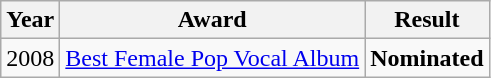<table class="wikitable">
<tr ">
<th>Year</th>
<th>Award</th>
<th>Result</th>
</tr>
<tr>
<td>2008</td>
<td><a href='#'>Best Female Pop Vocal Album</a></td>
<td><strong>Nominated</strong></td>
</tr>
</table>
